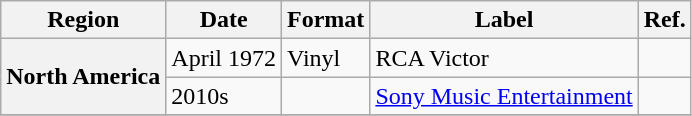<table class="wikitable plainrowheaders">
<tr>
<th scope="col">Region</th>
<th scope="col">Date</th>
<th scope="col">Format</th>
<th scope="col">Label</th>
<th scope="col">Ref.</th>
</tr>
<tr>
<th scope="row" rowspan="2">North America</th>
<td>April 1972</td>
<td>Vinyl</td>
<td>RCA Victor</td>
<td></td>
</tr>
<tr>
<td>2010s</td>
<td></td>
<td><a href='#'>Sony Music Entertainment</a></td>
<td></td>
</tr>
<tr>
</tr>
</table>
